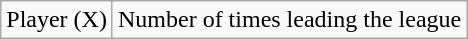<table class="wikitable">
<tr>
<td colspan = 2>Player (X)</td>
<td colspan = 5>Number of times leading the league</td>
</tr>
</table>
